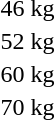<table>
<tr>
<td>46 kg<br></td>
<td></td>
<td></td>
<td></td>
</tr>
<tr>
<td>52 kg<br></td>
<td></td>
<td></td>
<td></td>
</tr>
<tr>
<td>60 kg<br></td>
<td></td>
<td></td>
<td></td>
</tr>
<tr>
<td>70 kg<br></td>
<td></td>
<td></td>
<td></td>
</tr>
<tr>
</tr>
</table>
